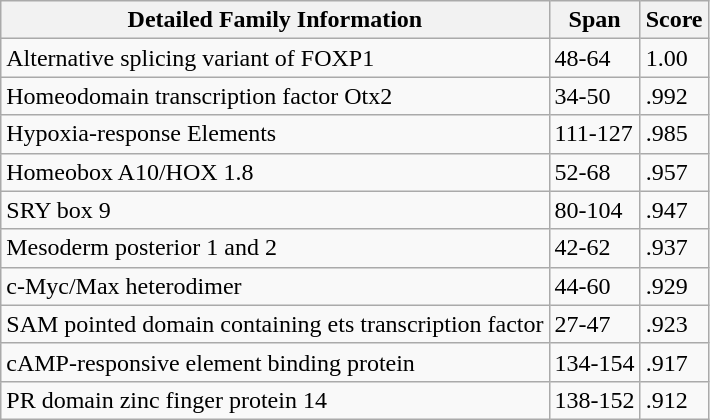<table class="wikitable">
<tr>
<th>Detailed Family Information</th>
<th>Span</th>
<th>Score</th>
</tr>
<tr>
<td>Alternative splicing variant of FOXP1</td>
<td>48-64</td>
<td>1.00</td>
</tr>
<tr>
<td>Homeodomain transcription factor Otx2</td>
<td>34-50</td>
<td>.992</td>
</tr>
<tr>
<td>Hypoxia-response Elements</td>
<td>111-127</td>
<td>.985</td>
</tr>
<tr>
<td>Homeobox A10/HOX 1.8</td>
<td>52-68</td>
<td>.957</td>
</tr>
<tr>
<td>SRY box 9</td>
<td>80-104</td>
<td>.947</td>
</tr>
<tr>
<td>Mesoderm posterior 1 and 2</td>
<td>42-62</td>
<td>.937</td>
</tr>
<tr>
<td>c-Myc/Max heterodimer</td>
<td>44-60</td>
<td>.929</td>
</tr>
<tr>
<td>SAM pointed domain containing ets transcription factor</td>
<td>27-47</td>
<td>.923</td>
</tr>
<tr>
<td>cAMP-responsive element binding protein</td>
<td>134-154</td>
<td>.917</td>
</tr>
<tr>
<td>PR domain zinc finger protein 14</td>
<td>138-152</td>
<td>.912</td>
</tr>
</table>
